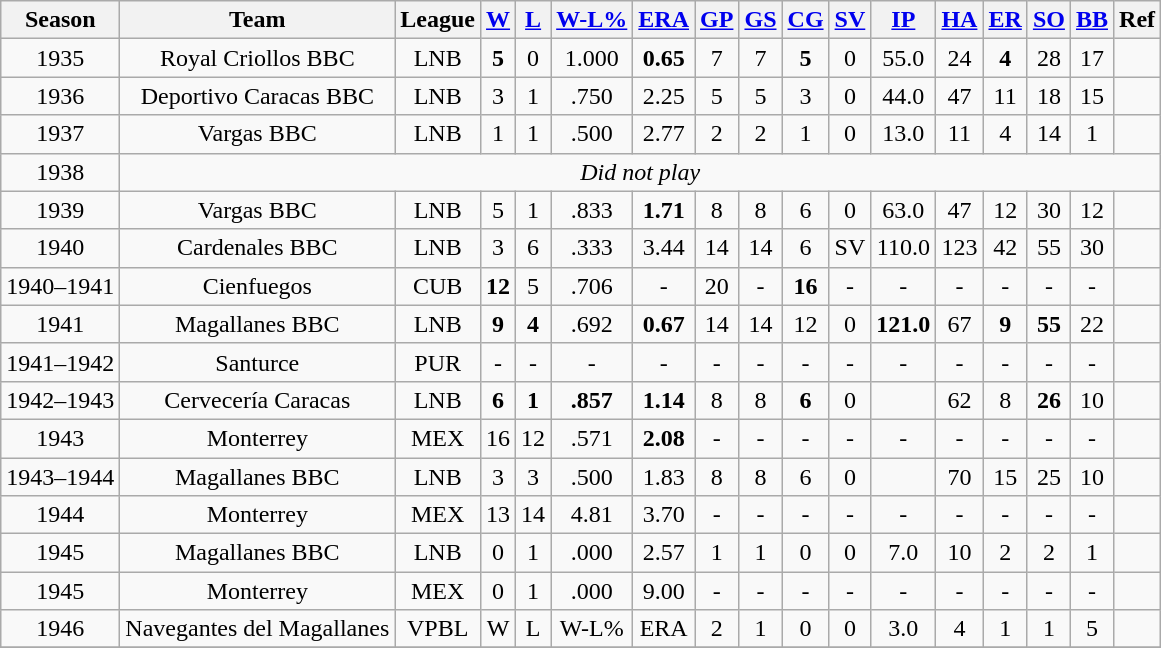<table class="wikitable">
<tr>
<th>Season</th>
<th>Team</th>
<th>League</th>
<th><a href='#'>W</a></th>
<th><a href='#'>L</a></th>
<th><a href='#'>W-L%</a></th>
<th><a href='#'>ERA</a></th>
<th><a href='#'>GP</a></th>
<th><a href='#'>GS</a></th>
<th><a href='#'>CG</a></th>
<th><a href='#'>SV</a></th>
<th><a href='#'>IP</a></th>
<th><a href='#'>HA</a></th>
<th><a href='#'>ER</a></th>
<th><a href='#'>SO</a></th>
<th><a href='#'>BB</a></th>
<th>Ref</th>
</tr>
<tr align=center>
<td>1935</td>
<td>Royal Criollos BBC</td>
<td>LNB</td>
<td><strong>5</strong></td>
<td>0</td>
<td>1.000</td>
<td><strong>0.65</strong></td>
<td>7</td>
<td>7</td>
<td><strong>5</strong></td>
<td>0</td>
<td>55.0</td>
<td>24</td>
<td><strong>4</strong></td>
<td>28</td>
<td>17</td>
<td></td>
</tr>
<tr align=center>
<td>1936</td>
<td>Deportivo Caracas BBC</td>
<td>LNB</td>
<td>3</td>
<td>1</td>
<td>.750</td>
<td>2.25</td>
<td>5</td>
<td>5</td>
<td>3</td>
<td>0</td>
<td>44.0</td>
<td>47</td>
<td>11</td>
<td>18</td>
<td>15</td>
<td></td>
</tr>
<tr align=center>
<td>1937</td>
<td>Vargas BBC</td>
<td>LNB</td>
<td>1</td>
<td>1</td>
<td>.500</td>
<td>2.77</td>
<td>2</td>
<td>2</td>
<td>1</td>
<td>0</td>
<td>13.0</td>
<td>11</td>
<td>4</td>
<td>14</td>
<td>1</td>
<td></td>
</tr>
<tr align=center>
<td>1938</td>
<td colspan=16><em>Did not play</em></td>
</tr>
<tr align=center>
<td>1939</td>
<td>Vargas BBC</td>
<td>LNB</td>
<td>5</td>
<td>1</td>
<td>.833</td>
<td><strong>1.71</strong></td>
<td>8</td>
<td>8</td>
<td>6</td>
<td>0</td>
<td>63.0</td>
<td>47</td>
<td>12</td>
<td>30</td>
<td>12</td>
<td></td>
</tr>
<tr align=center>
<td>1940</td>
<td>Cardenales BBC</td>
<td>LNB</td>
<td>3</td>
<td>6</td>
<td>.333</td>
<td>3.44</td>
<td>14</td>
<td>14</td>
<td>6</td>
<td>SV</td>
<td>110.0</td>
<td>123</td>
<td>42</td>
<td>55</td>
<td>30</td>
<td></td>
</tr>
<tr align=center>
<td>1940–1941</td>
<td>Cienfuegos</td>
<td>CUB</td>
<td><strong>12</strong></td>
<td>5</td>
<td>.706</td>
<td>-</td>
<td>20</td>
<td>-</td>
<td><strong>16</strong></td>
<td>-</td>
<td>-</td>
<td>-</td>
<td>-</td>
<td>-</td>
<td>-</td>
<td></td>
</tr>
<tr align=center>
<td>1941</td>
<td>Magallanes BBC</td>
<td>LNB</td>
<td><strong>9</strong></td>
<td><strong>4</strong></td>
<td>.692</td>
<td><strong>0.67</strong></td>
<td>14</td>
<td>14</td>
<td>12</td>
<td>0</td>
<td><strong>121.0</strong></td>
<td>67</td>
<td><strong>9</strong></td>
<td><strong>55</strong></td>
<td>22</td>
<td></td>
</tr>
<tr align=center>
<td>1941–1942</td>
<td>Santurce</td>
<td>PUR</td>
<td>-</td>
<td>-</td>
<td>-</td>
<td>-</td>
<td>-</td>
<td>-</td>
<td>-</td>
<td>-</td>
<td>-</td>
<td>-</td>
<td>-</td>
<td>-</td>
<td>-</td>
<td></td>
</tr>
<tr align=center>
<td>1942–1943</td>
<td>Cervecería Caracas</td>
<td>LNB</td>
<td><strong>6</strong></td>
<td><strong>1</strong></td>
<td><strong>.857</strong></td>
<td><strong>1.14</strong></td>
<td>8</td>
<td>8</td>
<td><strong>6</strong></td>
<td>0</td>
<td></td>
<td>62</td>
<td>8</td>
<td><strong>26</strong></td>
<td>10</td>
<td></td>
</tr>
<tr align=center>
<td>1943</td>
<td>Monterrey</td>
<td>MEX</td>
<td>16</td>
<td>12</td>
<td>.571</td>
<td><strong>2.08</strong></td>
<td>-</td>
<td>-</td>
<td>-</td>
<td>-</td>
<td>-</td>
<td>-</td>
<td>-</td>
<td>-</td>
<td>-</td>
<td></td>
</tr>
<tr align=center>
<td>1943–1944</td>
<td>Magallanes BBC</td>
<td>LNB</td>
<td>3</td>
<td>3</td>
<td>.500</td>
<td>1.83</td>
<td>8</td>
<td>8</td>
<td>6</td>
<td>0</td>
<td></td>
<td>70</td>
<td>15</td>
<td>25</td>
<td>10</td>
<td></td>
</tr>
<tr align=center>
<td>1944</td>
<td>Monterrey</td>
<td>MEX</td>
<td>13</td>
<td>14</td>
<td>4.81</td>
<td>3.70</td>
<td>-</td>
<td>-</td>
<td>-</td>
<td>-</td>
<td>-</td>
<td>-</td>
<td>-</td>
<td>-</td>
<td>-</td>
<td></td>
</tr>
<tr align=center>
<td>1945</td>
<td>Magallanes BBC</td>
<td>LNB</td>
<td>0</td>
<td>1</td>
<td>.000</td>
<td>2.57</td>
<td>1</td>
<td>1</td>
<td>0</td>
<td>0</td>
<td>7.0</td>
<td>10</td>
<td>2</td>
<td>2</td>
<td>1</td>
<td></td>
</tr>
<tr align=center>
<td>1945</td>
<td>Monterrey</td>
<td>MEX</td>
<td>0</td>
<td>1</td>
<td>.000</td>
<td>9.00</td>
<td>-</td>
<td>-</td>
<td>-</td>
<td>-</td>
<td>-</td>
<td>-</td>
<td>-</td>
<td>-</td>
<td>-</td>
<td></td>
</tr>
<tr align=center>
<td>1946</td>
<td>Navegantes del Magallanes</td>
<td>VPBL</td>
<td>W</td>
<td>L</td>
<td>W-L%</td>
<td>ERA</td>
<td>2</td>
<td>1</td>
<td>0</td>
<td>0</td>
<td>3.0</td>
<td>4</td>
<td>1</td>
<td>1</td>
<td>5</td>
<td></td>
</tr>
<tr align=center>
</tr>
</table>
